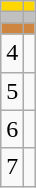<table class="wikitable">
<tr style="background:gold;">
<td align=center></td>
<td></td>
</tr>
<tr style="background:silver;">
<td align=center></td>
<td></td>
</tr>
<tr style="background:peru;">
<td align=center></td>
<td></td>
</tr>
<tr>
<td align=center>4</td>
<td></td>
</tr>
<tr>
<td align=center>5</td>
<td></td>
</tr>
<tr>
<td align=center>6</td>
<td></td>
</tr>
<tr>
<td align=center>7</td>
<td></td>
</tr>
</table>
